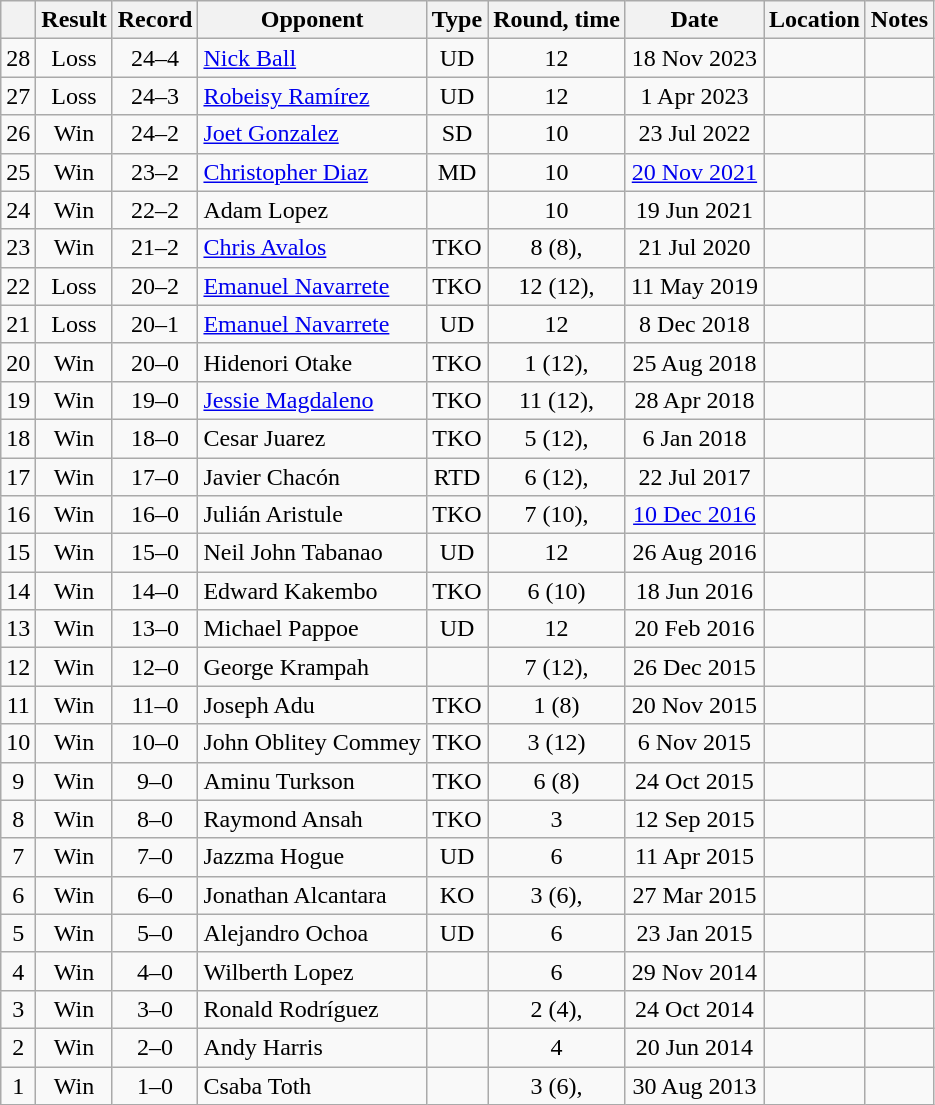<table class="wikitable" style="text-align:center">
<tr>
<th></th>
<th>Result</th>
<th>Record</th>
<th>Opponent</th>
<th>Type</th>
<th>Round, time</th>
<th>Date</th>
<th>Location</th>
<th>Notes</th>
</tr>
<tr>
<td>28</td>
<td>Loss</td>
<td>24–4</td>
<td style="text-align:left;"><a href='#'>Nick Ball</a></td>
<td>UD</td>
<td>12</td>
<td>18 Nov 2023</td>
<td style="text-align:left;"></td>
<td style="text-align:left;"></td>
</tr>
<tr>
<td>27</td>
<td>Loss</td>
<td>24–3</td>
<td style="text-align:left;"><a href='#'>Robeisy Ramírez</a></td>
<td>UD</td>
<td>12</td>
<td>1 Apr 2023</td>
<td style="text-align:left;"></td>
<td style="text-align:left;"></td>
</tr>
<tr>
<td>26</td>
<td>Win</td>
<td>24–2</td>
<td style="text-align:left;"><a href='#'>Joet Gonzalez</a></td>
<td>SD</td>
<td>10</td>
<td>23 Jul 2022</td>
<td style="text-align:left;"></td>
<td style="text-align:left;"></td>
</tr>
<tr>
<td>25</td>
<td>Win</td>
<td>23–2</td>
<td style="text-align:left;"><a href='#'>Christopher Diaz</a></td>
<td>MD</td>
<td>10</td>
<td><a href='#'>20 Nov 2021</a></td>
<td style="text-align:left;"></td>
<td style="text-align:left;"></td>
</tr>
<tr>
<td>24</td>
<td>Win</td>
<td>22–2</td>
<td align=left>Adam Lopez</td>
<td></td>
<td>10</td>
<td>19 Jun 2021</td>
<td align=left></td>
<td align=left></td>
</tr>
<tr>
<td>23</td>
<td>Win</td>
<td>21–2</td>
<td align=left><a href='#'>Chris Avalos</a></td>
<td>TKO</td>
<td>8 (8), </td>
<td>21 Jul 2020</td>
<td align=left></td>
<td></td>
</tr>
<tr>
<td>22</td>
<td>Loss</td>
<td>20–2</td>
<td align=left><a href='#'>Emanuel Navarrete</a></td>
<td>TKO</td>
<td>12 (12), </td>
<td>11 May 2019</td>
<td align=left></td>
<td align=left></td>
</tr>
<tr>
<td>21</td>
<td>Loss</td>
<td>20–1</td>
<td align=left><a href='#'>Emanuel Navarrete</a></td>
<td>UD</td>
<td>12</td>
<td>8 Dec 2018</td>
<td align=left></td>
<td align=left></td>
</tr>
<tr>
<td>20</td>
<td>Win</td>
<td>20–0</td>
<td align=left>Hidenori Otake</td>
<td>TKO</td>
<td>1 (12), </td>
<td>25 Aug 2018</td>
<td align=left></td>
<td align=left></td>
</tr>
<tr>
<td>19</td>
<td>Win</td>
<td>19–0</td>
<td align=left><a href='#'>Jessie Magdaleno</a></td>
<td>TKO</td>
<td>11 (12), </td>
<td>28 Apr 2018</td>
<td align=left></td>
<td align=left></td>
</tr>
<tr>
<td>18</td>
<td>Win</td>
<td>18–0</td>
<td align=left>Cesar Juarez</td>
<td>TKO</td>
<td>5 (12), </td>
<td>6 Jan 2018</td>
<td align=left></td>
<td align=left></td>
</tr>
<tr>
<td>17</td>
<td>Win</td>
<td>17–0</td>
<td align=left>Javier Chacón</td>
<td>RTD</td>
<td>6 (12), </td>
<td>22 Jul 2017</td>
<td align=left></td>
<td align=left></td>
</tr>
<tr>
<td>16</td>
<td>Win</td>
<td>16–0</td>
<td align=left>Julián Aristule</td>
<td>TKO</td>
<td>7 (10), </td>
<td><a href='#'>10 Dec 2016</a></td>
<td align=left></td>
<td align=left></td>
</tr>
<tr>
<td>15</td>
<td>Win</td>
<td>15–0</td>
<td align=left>Neil John Tabanao</td>
<td>UD</td>
<td>12</td>
<td>26 Aug 2016</td>
<td align=left></td>
<td align=left></td>
</tr>
<tr>
<td>14</td>
<td>Win</td>
<td>14–0</td>
<td align=left>Edward Kakembo</td>
<td>TKO</td>
<td>6 (10)</td>
<td>18 Jun 2016</td>
<td align=left></td>
<td align=left></td>
</tr>
<tr>
<td>13</td>
<td>Win</td>
<td>13–0</td>
<td align=left>Michael Pappoe</td>
<td>UD</td>
<td>12</td>
<td>20 Feb 2016</td>
<td align=left></td>
<td align=left></td>
</tr>
<tr>
<td>12</td>
<td>Win</td>
<td>12–0</td>
<td align=left>George Krampah</td>
<td></td>
<td>7 (12), </td>
<td>26 Dec 2015</td>
<td align=left></td>
<td align=left></td>
</tr>
<tr>
<td>11</td>
<td>Win</td>
<td>11–0</td>
<td align=left>Joseph Adu</td>
<td>TKO</td>
<td>1 (8)</td>
<td>20 Nov 2015</td>
<td align=left></td>
<td></td>
</tr>
<tr>
<td>10</td>
<td>Win</td>
<td>10–0</td>
<td align=left>John Oblitey Commey</td>
<td>TKO</td>
<td>3 (12)</td>
<td>6 Nov 2015</td>
<td align=left></td>
<td align=left></td>
</tr>
<tr>
<td>9</td>
<td>Win</td>
<td>9–0</td>
<td align=left>Aminu Turkson</td>
<td>TKO</td>
<td>6 (8)</td>
<td>24 Oct 2015</td>
<td align=left></td>
<td></td>
</tr>
<tr>
<td>8</td>
<td>Win</td>
<td>8–0</td>
<td align=left>Raymond Ansah</td>
<td>TKO</td>
<td>3</td>
<td>12 Sep 2015</td>
<td align=left></td>
<td></td>
</tr>
<tr>
<td>7</td>
<td>Win</td>
<td>7–0</td>
<td align=left>Jazzma Hogue</td>
<td>UD</td>
<td>6</td>
<td>11 Apr 2015</td>
<td align=left></td>
<td></td>
</tr>
<tr>
<td>6</td>
<td>Win</td>
<td>6–0</td>
<td align=left>Jonathan Alcantara</td>
<td>KO</td>
<td>3 (6), </td>
<td>27 Mar 2015</td>
<td align=left></td>
<td></td>
</tr>
<tr>
<td>5</td>
<td>Win</td>
<td>5–0</td>
<td align=left>Alejandro Ochoa</td>
<td>UD</td>
<td>6</td>
<td>23 Jan 2015</td>
<td align=left></td>
<td></td>
</tr>
<tr>
<td>4</td>
<td>Win</td>
<td>4–0</td>
<td align=left>Wilberth Lopez</td>
<td></td>
<td>6</td>
<td>29 Nov 2014</td>
<td align=left></td>
<td></td>
</tr>
<tr>
<td>3</td>
<td>Win</td>
<td>3–0</td>
<td align=left>Ronald Rodríguez</td>
<td></td>
<td>2 (4), </td>
<td>24 Oct 2014</td>
<td align=left></td>
<td></td>
</tr>
<tr>
<td>2</td>
<td>Win</td>
<td>2–0</td>
<td align=left>Andy Harris</td>
<td></td>
<td>4</td>
<td>20 Jun 2014</td>
<td align=left></td>
<td></td>
</tr>
<tr>
<td>1</td>
<td>Win</td>
<td>1–0</td>
<td align=left>Csaba Toth</td>
<td></td>
<td>3 (6), </td>
<td>30 Aug 2013</td>
<td align=left></td>
<td></td>
</tr>
</table>
